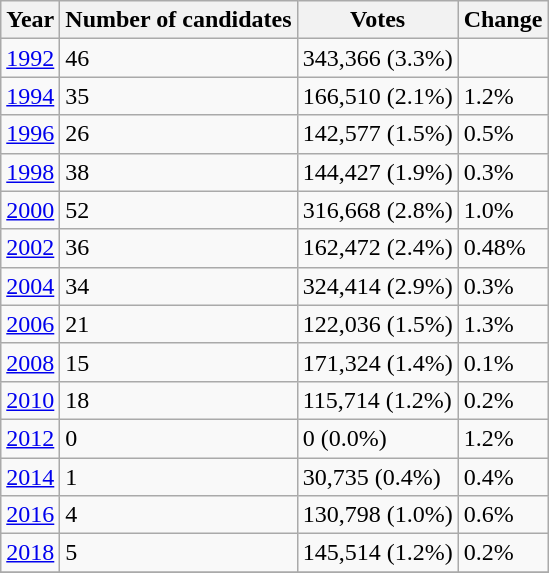<table class="wikitable">
<tr>
<th>Year</th>
<th>Number of candidates</th>
<th>Votes</th>
<th>Change</th>
</tr>
<tr>
<td><a href='#'>1992</a></td>
<td>46</td>
<td>343,366 (3.3%)</td>
<td></td>
</tr>
<tr>
<td><a href='#'>1994</a></td>
<td>35</td>
<td>166,510 (2.1%)</td>
<td> 1.2%</td>
</tr>
<tr>
<td><a href='#'>1996</a></td>
<td>26</td>
<td>142,577 (1.5%)</td>
<td> 0.5%</td>
</tr>
<tr>
<td><a href='#'>1998</a></td>
<td>38</td>
<td>144,427 (1.9%)</td>
<td> 0.3%</td>
</tr>
<tr>
<td><a href='#'>2000</a></td>
<td>52</td>
<td>316,668 (2.8%)</td>
<td> 1.0%</td>
</tr>
<tr>
<td><a href='#'>2002</a></td>
<td>36</td>
<td>162,472 (2.4%)</td>
<td> 0.48%</td>
</tr>
<tr>
<td><a href='#'>2004</a></td>
<td>34</td>
<td>324,414 (2.9%)</td>
<td> 0.3%</td>
</tr>
<tr>
<td><a href='#'>2006</a></td>
<td>21</td>
<td>122,036 (1.5%)</td>
<td> 1.3%</td>
</tr>
<tr>
<td><a href='#'>2008</a></td>
<td>15</td>
<td>171,324 (1.4%)</td>
<td> 0.1%</td>
</tr>
<tr>
<td><a href='#'>2010</a></td>
<td>18</td>
<td>115,714 (1.2%)</td>
<td> 0.2%</td>
</tr>
<tr>
<td><a href='#'>2012</a></td>
<td>0</td>
<td>0 (0.0%)</td>
<td> 1.2%</td>
</tr>
<tr>
<td><a href='#'>2014</a></td>
<td>1</td>
<td>30,735 (0.4%)</td>
<td> 0.4%</td>
</tr>
<tr>
<td><a href='#'>2016</a></td>
<td>4</td>
<td>130,798 (1.0%)</td>
<td> 0.6%</td>
</tr>
<tr>
<td><a href='#'>2018</a></td>
<td>5</td>
<td>145,514 (1.2%)</td>
<td> 0.2%</td>
</tr>
<tr>
</tr>
</table>
